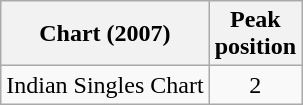<table class="wikitable">
<tr>
<th align="left">Chart (2007)</th>
<th align="left">Peak<br>position</th>
</tr>
<tr>
<td align="left">Indian Singles Chart</td>
<td align="center">2</td>
</tr>
</table>
